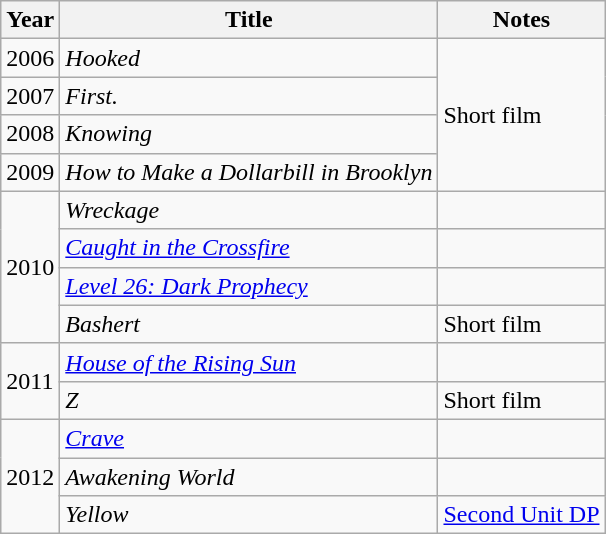<table class="wikitable">
<tr>
<th>Year</th>
<th>Title</th>
<th>Notes</th>
</tr>
<tr>
<td>2006</td>
<td><em>Hooked</em></td>
<td rowspan=4>Short film</td>
</tr>
<tr>
<td>2007</td>
<td><em>First.</em></td>
</tr>
<tr>
<td>2008</td>
<td><em>Knowing</em></td>
</tr>
<tr>
<td>2009</td>
<td><em>How to Make a Dollarbill in Brooklyn</em></td>
</tr>
<tr>
<td rowspan="4">2010</td>
<td><em>Wreckage</em></td>
<td></td>
</tr>
<tr>
<td><em><a href='#'>Caught in the Crossfire</a></em></td>
<td></td>
</tr>
<tr>
<td><em><a href='#'>Level 26: Dark Prophecy</a></em></td>
<td></td>
</tr>
<tr>
<td><em>Bashert</em></td>
<td>Short film</td>
</tr>
<tr>
<td rowspan="2">2011</td>
<td><em><a href='#'>House of the Rising Sun</a></em></td>
<td></td>
</tr>
<tr>
<td><em>Z</em></td>
<td>Short film</td>
</tr>
<tr>
<td rowspan="3">2012</td>
<td><em><a href='#'>Crave</a></em></td>
<td></td>
</tr>
<tr>
<td><em>Awakening World</em></td>
<td></td>
</tr>
<tr>
<td><em>Yellow</em></td>
<td><a href='#'>Second Unit DP</a></td>
</tr>
</table>
